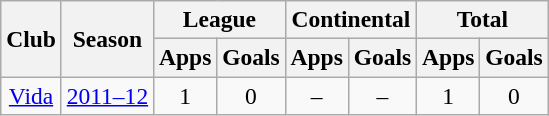<table class="wikitable" style="font-size:98%; text-align: center;">
<tr>
<th rowspan="2">Club</th>
<th rowspan="2">Season</th>
<th colspan="2">League</th>
<th colspan="2">Continental</th>
<th colspan="2">Total</th>
</tr>
<tr>
<th>Apps</th>
<th>Goals</th>
<th>Apps</th>
<th>Goals</th>
<th>Apps</th>
<th>Goals</th>
</tr>
<tr>
<td rowspan="1" valign="center"><a href='#'>Vida</a></td>
<td><a href='#'>2011–12</a></td>
<td>1</td>
<td>0</td>
<td>–</td>
<td>–</td>
<td>1</td>
<td>0</td>
</tr>
</table>
